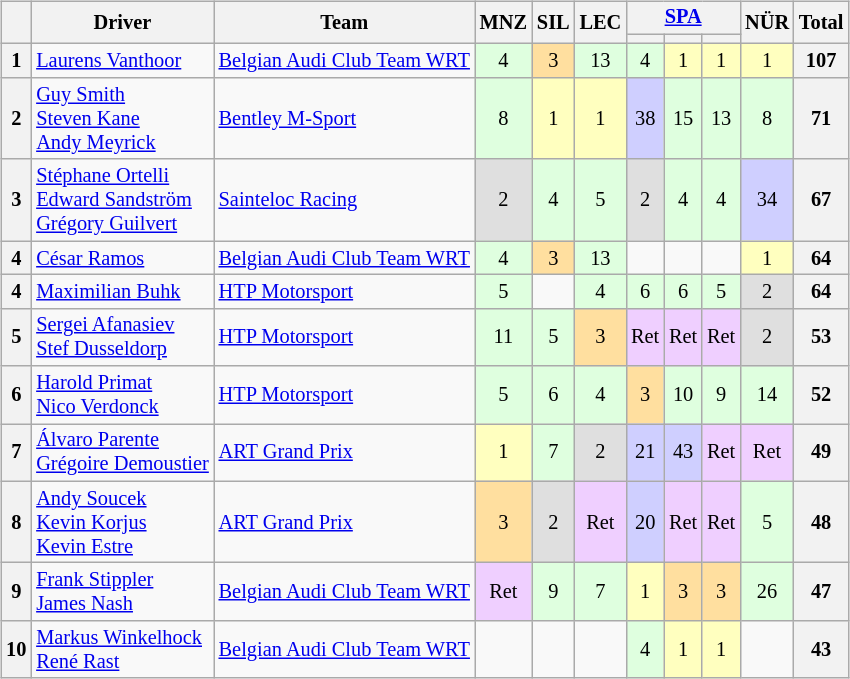<table>
<tr>
<td valign="top"><br><table class="wikitable" style="font-size: 85%; text-align:center;">
<tr>
<th rowspan=2></th>
<th rowspan=2>Driver</th>
<th rowspan=2>Team</th>
<th rowspan=2>MNZ<br></th>
<th rowspan=2>SIL<br></th>
<th rowspan=2>LEC<br></th>
<th colspan=3><a href='#'>SPA</a><br></th>
<th rowspan=2>NÜR<br></th>
<th rowspan=2>Total</th>
</tr>
<tr>
<th></th>
<th></th>
<th></th>
</tr>
<tr>
<th>1</th>
<td align=left> <a href='#'>Laurens Vanthoor</a></td>
<td align=left> <a href='#'>Belgian Audi Club Team WRT</a></td>
<td style="background:#DFFFDF;">4</td>
<td style="background:#FFDF9F;">3</td>
<td style="background:#DFFFDF;">13</td>
<td style="background:#DFFFDF;">4</td>
<td style="background:#FFFFBF;">1</td>
<td style="background:#FFFFBF;">1</td>
<td style="background:#FFFFBF;">1</td>
<th>107</th>
</tr>
<tr>
<th>2</th>
<td align=left> <a href='#'>Guy Smith</a><br> <a href='#'>Steven Kane</a><br> <a href='#'>Andy Meyrick</a></td>
<td align=left> <a href='#'>Bentley M-Sport</a></td>
<td style="background:#DFFFDF;">8</td>
<td style="background:#FFFFBF;">1</td>
<td style="background:#FFFFBF;">1</td>
<td style="background:#CFCFFF;">38</td>
<td style="background:#DFFFDF;">15</td>
<td style="background:#DFFFDF;">13</td>
<td style="background:#DFFFDF;">8</td>
<th>71</th>
</tr>
<tr>
<th>3</th>
<td align=left> <a href='#'>Stéphane Ortelli</a><br> <a href='#'>Edward Sandström</a><br> <a href='#'>Grégory Guilvert</a></td>
<td align=left> <a href='#'>Sainteloc Racing</a></td>
<td style="background:#DFDFDF;">2</td>
<td style="background:#DFFFDF;">4</td>
<td style="background:#DFFFDF;">5</td>
<td style="background:#DFDFDF;">2</td>
<td style="background:#DFFFDF;">4</td>
<td style="background:#DFFFDF;">4</td>
<td style="background:#CFCFFF;">34</td>
<th>67</th>
</tr>
<tr>
<th>4</th>
<td align=left> <a href='#'>César Ramos</a></td>
<td align=left> <a href='#'>Belgian Audi Club Team WRT</a></td>
<td style="background:#DFFFDF;">4</td>
<td style="background:#FFDF9F;">3</td>
<td style="background:#DFFFDF;">13</td>
<td></td>
<td></td>
<td></td>
<td style="background:#FFFFBF;">1</td>
<th>64</th>
</tr>
<tr>
<th>4</th>
<td align=left> <a href='#'>Maximilian Buhk</a></td>
<td align=left> <a href='#'>HTP Motorsport</a></td>
<td style="background:#DFFFDF;">5</td>
<td></td>
<td style="background:#DFFFDF;">4</td>
<td style="background:#DFFFDF;">6</td>
<td style="background:#DFFFDF;">6</td>
<td style="background:#DFFFDF;">5</td>
<td style="background:#DFDFDF;">2</td>
<th>64</th>
</tr>
<tr>
<th>5</th>
<td align=left> <a href='#'>Sergei Afanasiev</a><br> <a href='#'>Stef Dusseldorp</a></td>
<td align=left> <a href='#'>HTP Motorsport</a></td>
<td style="background:#DFFFDF;">11</td>
<td style="background:#DFFFDF;">5</td>
<td style="background:#FFDF9F;">3</td>
<td style="background:#EFCFFF;">Ret</td>
<td style="background:#EFCFFF;">Ret</td>
<td style="background:#EFCFFF;">Ret</td>
<td style="background:#DFDFDF;">2</td>
<th>53</th>
</tr>
<tr>
<th>6</th>
<td align=left> <a href='#'>Harold Primat</a><br> <a href='#'>Nico Verdonck</a></td>
<td align=left> <a href='#'>HTP Motorsport</a></td>
<td style="background:#DFFFDF;">5</td>
<td style="background:#DFFFDF;">6</td>
<td style="background:#DFFFDF;">4</td>
<td style="background:#FFDF9F;">3</td>
<td style="background:#DFFFDF;">10</td>
<td style="background:#DFFFDF;">9</td>
<td style="background:#DFFFDF;">14</td>
<th>52</th>
</tr>
<tr>
<th>7</th>
<td align=left> <a href='#'>Álvaro Parente</a><br> <a href='#'>Grégoire Demoustier</a></td>
<td align=left> <a href='#'>ART Grand Prix</a></td>
<td style="background:#FFFFBF;">1</td>
<td style="background:#DFFFDF;">7</td>
<td style="background:#DFDFDF;">2</td>
<td style="background:#CFCFFF;">21</td>
<td style="background:#CFCFFF;">43</td>
<td style="background:#EFCFFF;">Ret</td>
<td style="background:#EFCFFF;">Ret</td>
<th>49</th>
</tr>
<tr>
<th>8</th>
<td align=left> <a href='#'>Andy Soucek</a><br> <a href='#'>Kevin Korjus</a><br> <a href='#'>Kevin Estre</a></td>
<td align=left> <a href='#'>ART Grand Prix</a></td>
<td style="background:#FFDF9F;">3</td>
<td style="background:#DFDFDF;">2</td>
<td style="background:#EFCFFF;">Ret</td>
<td style="background:#CFCFFF;">20</td>
<td style="background:#EFCFFF;">Ret</td>
<td style="background:#EFCFFF;">Ret</td>
<td style="background:#DFFFDF;">5</td>
<th>48</th>
</tr>
<tr>
<th>9</th>
<td align=left> <a href='#'>Frank Stippler</a><br> <a href='#'>James Nash</a></td>
<td align=left> <a href='#'>Belgian Audi Club Team WRT</a></td>
<td style="background:#EFCFFF;">Ret</td>
<td style="background:#DFFFDF;">9</td>
<td style="background:#DFFFDF;">7</td>
<td style="background:#FFFFBF;">1</td>
<td style="background:#FFDF9F;">3</td>
<td style="background:#FFDF9F;">3</td>
<td style="background:#DFFFDF;">26</td>
<th>47</th>
</tr>
<tr>
<th>10</th>
<td align=left> <a href='#'>Markus Winkelhock</a><br> <a href='#'>René Rast</a></td>
<td align=left> <a href='#'>Belgian Audi Club Team WRT</a></td>
<td></td>
<td></td>
<td></td>
<td style="background:#DFFFDF;">4</td>
<td style="background:#FFFFBF;">1</td>
<td style="background:#FFFFBF;">1</td>
<td></td>
<th>43</th>
</tr>
</table>
</td>
<td valign="top"><br></td>
</tr>
</table>
